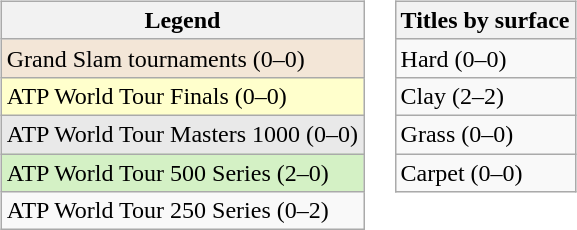<table>
<tr valign=top>
<td><br><table class=wikitable>
<tr>
<th>Legend</th>
</tr>
<tr bgcolor=f3e6d7>
<td>Grand Slam tournaments (0–0)</td>
</tr>
<tr bgcolor=ffffcc>
<td>ATP World Tour Finals (0–0)</td>
</tr>
<tr bgcolor=e9e9e9>
<td>ATP World Tour Masters 1000 (0–0)</td>
</tr>
<tr bgcolor=d4f1c5>
<td>ATP World Tour 500 Series (2–0)</td>
</tr>
<tr>
<td>ATP World Tour 250 Series (0–2)</td>
</tr>
</table>
</td>
<td><br><table class=wikitable>
<tr>
<th>Titles by surface</th>
</tr>
<tr>
<td>Hard (0–0)</td>
</tr>
<tr>
<td>Clay (2–2)</td>
</tr>
<tr>
<td>Grass (0–0)</td>
</tr>
<tr>
<td>Carpet (0–0)</td>
</tr>
</table>
</td>
</tr>
</table>
